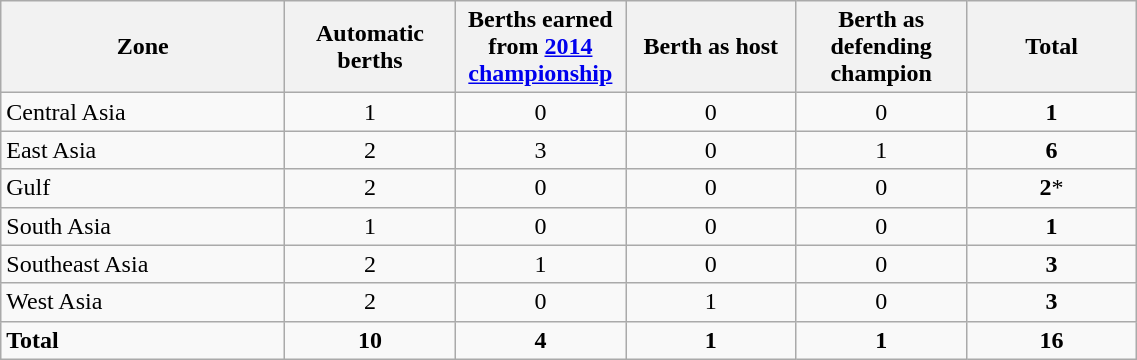<table class="wikitable" style="text-align:center;" width="60%">
<tr>
<th width="25%">Zone</th>
<th width="15%">Automatic berths</th>
<th width="15%">Berths earned from <a href='#'>2014 championship</a></th>
<th width="15%">Berth as host</th>
<th width="15%">Berth as defending champion</th>
<th width="15%">Total</th>
</tr>
<tr>
<td align="left">Central Asia</td>
<td>1</td>
<td>0</td>
<td>0</td>
<td>0</td>
<td><strong>1</strong></td>
</tr>
<tr>
<td align="left">East Asia</td>
<td>2</td>
<td>3</td>
<td>0</td>
<td>1</td>
<td><strong>6</strong></td>
</tr>
<tr>
<td align="left">Gulf</td>
<td>2</td>
<td>0</td>
<td>0</td>
<td>0</td>
<td><strong>2</strong>*</td>
</tr>
<tr>
<td align="left">South Asia</td>
<td>1</td>
<td>0</td>
<td>0</td>
<td>0</td>
<td><strong>1</strong></td>
</tr>
<tr>
<td align="left">Southeast Asia</td>
<td>2</td>
<td>1</td>
<td>0</td>
<td>0</td>
<td><strong>3</strong></td>
</tr>
<tr>
<td align="left">West Asia</td>
<td>2</td>
<td>0</td>
<td>1</td>
<td>0</td>
<td><strong>3</strong></td>
</tr>
<tr>
<td align="left"><strong>Total</strong></td>
<td><strong>10</strong></td>
<td><strong>4</strong></td>
<td><strong>1</strong></td>
<td><strong>1</strong></td>
<td><strong>16</strong></td>
</tr>
</table>
